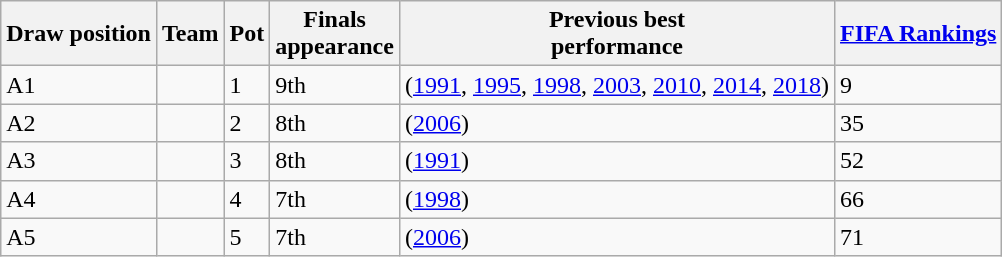<table class="wikitable sortable">
<tr>
<th>Draw position</th>
<th>Team</th>
<th>Pot</th>
<th>Finals<br>appearance</th>
<th>Previous best<br>performance</th>
<th><a href='#'>FIFA Rankings</a></th>
</tr>
<tr>
<td>A1</td>
<td style=white-space:nowrap></td>
<td>1</td>
<td>9th</td>
<td> (<a href='#'>1991</a>, <a href='#'>1995</a>, <a href='#'>1998</a>, <a href='#'>2003</a>, <a href='#'>2010</a>, <a href='#'>2014</a>, <a href='#'>2018</a>)</td>
<td>9</td>
</tr>
<tr>
<td>A2</td>
<td style=white-space:nowrap></td>
<td>2</td>
<td>8th</td>
<td> (<a href='#'>2006</a>)</td>
<td>35</td>
</tr>
<tr>
<td>A3</td>
<td style=white-space:nowrap></td>
<td>3</td>
<td>8th</td>
<td> (<a href='#'>1991</a>)</td>
<td>52</td>
</tr>
<tr>
<td>A4</td>
<td style=white-space:nowrap></td>
<td>4</td>
<td>7th</td>
<td> (<a href='#'>1998</a>)</td>
<td>66</td>
</tr>
<tr>
<td>A5</td>
<td style=white-space:nowrap></td>
<td>5</td>
<td>7th</td>
<td> (<a href='#'>2006</a>)</td>
<td>71</td>
</tr>
</table>
